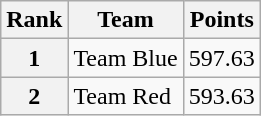<table class="wikitable sortable">
<tr>
<th>Rank</th>
<th>Team</th>
<th>Points</th>
</tr>
<tr>
<th>1</th>
<td>Team Blue</td>
<td align="center">597.63</td>
</tr>
<tr>
<th>2</th>
<td>Team Red</td>
<td align="center">593.63</td>
</tr>
</table>
